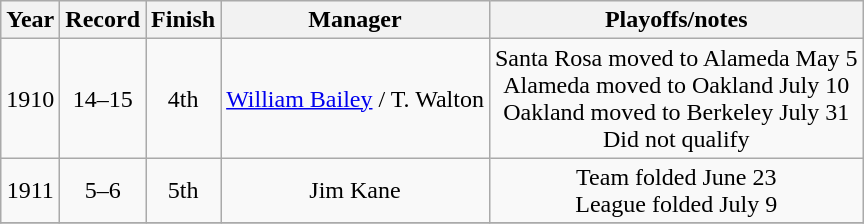<table class="wikitable">
<tr style="background: #F2F2F2;">
<th>Year</th>
<th>Record</th>
<th>Finish</th>
<th>Manager</th>
<th>Playoffs/notes</th>
</tr>
<tr align=center>
<td>1910</td>
<td>14–15</td>
<td>4th</td>
<td><a href='#'>William Bailey</a> / T. Walton</td>
<td>Santa Rosa moved to Alameda May 5<br> Alameda moved to Oakland July 10<br>Oakland moved to Berkeley July 31<br>Did not qualify</td>
</tr>
<tr align=center>
<td>1911</td>
<td>5–6</td>
<td>5th</td>
<td>Jim Kane</td>
<td>Team folded June 23<br>League folded July 9</td>
</tr>
<tr align=center>
</tr>
</table>
